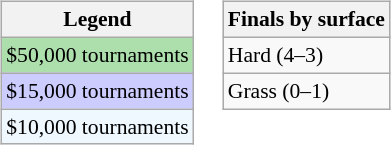<table>
<tr valign=top>
<td><br><table class=wikitable style="font-size:90%">
<tr>
<th>Legend</th>
</tr>
<tr style="background:#addfad;">
<td>$50,000 tournaments</td>
</tr>
<tr style="background:#ccccff;">
<td>$15,000 tournaments</td>
</tr>
<tr style="background:#f0f8ff;">
<td>$10,000 tournaments</td>
</tr>
</table>
</td>
<td><br><table class=wikitable style="font-size:90%">
<tr>
<th>Finals by surface</th>
</tr>
<tr>
<td>Hard (4–3)</td>
</tr>
<tr>
<td>Grass (0–1)</td>
</tr>
</table>
</td>
</tr>
</table>
